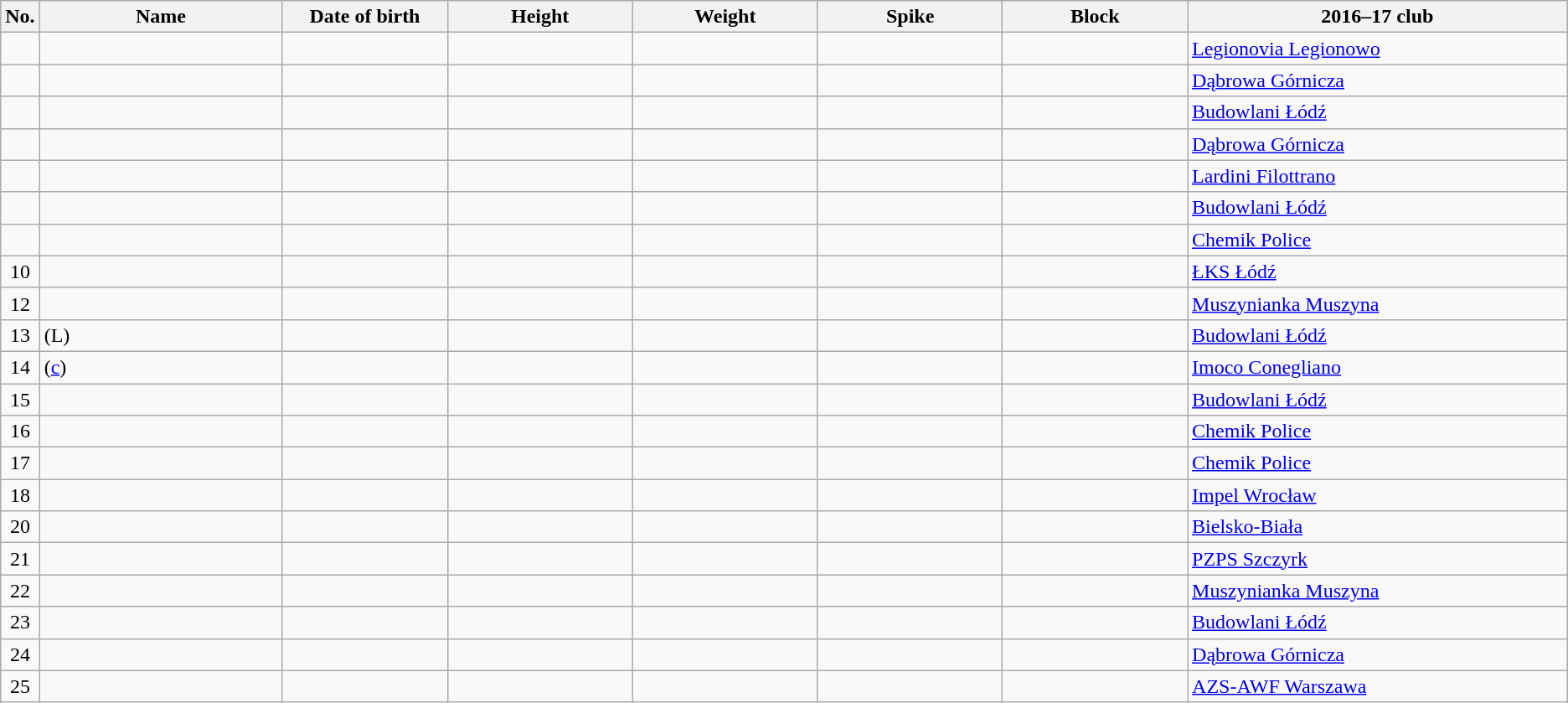<table class="wikitable sortable" style="font-size:100%; text-align:center;">
<tr>
<th>No.</th>
<th style="width:12em">Name</th>
<th style="width:8em">Date of birth</th>
<th style="width:9em">Height</th>
<th style="width:9em">Weight</th>
<th style="width:9em">Spike</th>
<th style="width:9em">Block</th>
<th style="width:19em">2016–17 club</th>
</tr>
<tr>
<td></td>
<td align=left></td>
<td align=right></td>
<td></td>
<td></td>
<td></td>
<td></td>
<td align=left> <a href='#'>Legionovia Legionowo</a></td>
</tr>
<tr>
<td></td>
<td align=left></td>
<td align=right></td>
<td></td>
<td></td>
<td></td>
<td></td>
<td align=left> <a href='#'>Dąbrowa Górnicza</a></td>
</tr>
<tr>
<td></td>
<td align=left></td>
<td align=right></td>
<td></td>
<td></td>
<td></td>
<td></td>
<td align=left> <a href='#'>Budowlani Łódź</a></td>
</tr>
<tr>
<td></td>
<td align=left></td>
<td align=right></td>
<td></td>
<td></td>
<td></td>
<td></td>
<td align=left> <a href='#'>Dąbrowa Górnicza</a></td>
</tr>
<tr>
<td></td>
<td align=left></td>
<td align=right></td>
<td></td>
<td></td>
<td></td>
<td></td>
<td align=left> <a href='#'>Lardini Filottrano</a></td>
</tr>
<tr>
<td></td>
<td align=left></td>
<td align=right></td>
<td></td>
<td></td>
<td></td>
<td></td>
<td align=left> <a href='#'>Budowlani Łódź</a></td>
</tr>
<tr>
<td></td>
<td align=left></td>
<td align=right></td>
<td></td>
<td></td>
<td></td>
<td></td>
<td align=left> <a href='#'>Chemik Police</a></td>
</tr>
<tr>
<td>10</td>
<td align=left></td>
<td align=right></td>
<td></td>
<td></td>
<td></td>
<td></td>
<td align=left> <a href='#'>ŁKS Łódź</a></td>
</tr>
<tr>
<td>12</td>
<td align=left></td>
<td align=right></td>
<td></td>
<td></td>
<td></td>
<td></td>
<td align=left> <a href='#'>Muszynianka Muszyna</a></td>
</tr>
<tr>
<td>13</td>
<td align=left> (L)</td>
<td align=right></td>
<td></td>
<td></td>
<td></td>
<td></td>
<td align=left> <a href='#'>Budowlani Łódź</a></td>
</tr>
<tr>
<td>14</td>
<td align=left> (<a href='#'>c</a>)</td>
<td align=right></td>
<td></td>
<td></td>
<td></td>
<td></td>
<td align=left> <a href='#'>Imoco Conegliano</a></td>
</tr>
<tr>
<td>15</td>
<td align=left></td>
<td align=right></td>
<td></td>
<td></td>
<td></td>
<td></td>
<td align=left> <a href='#'>Budowlani Łódź</a></td>
</tr>
<tr>
<td>16</td>
<td align=left></td>
<td align=right></td>
<td></td>
<td></td>
<td></td>
<td></td>
<td align=left> <a href='#'>Chemik Police</a></td>
</tr>
<tr>
<td>17</td>
<td align=left></td>
<td align=right></td>
<td></td>
<td></td>
<td></td>
<td></td>
<td align=left> <a href='#'>Chemik Police</a></td>
</tr>
<tr>
<td>18</td>
<td align=left></td>
<td align=right></td>
<td></td>
<td></td>
<td></td>
<td></td>
<td align=left> <a href='#'>Impel Wrocław</a></td>
</tr>
<tr>
<td>20</td>
<td align=left></td>
<td align=right></td>
<td></td>
<td></td>
<td></td>
<td></td>
<td align=left> <a href='#'>Bielsko-Biała</a></td>
</tr>
<tr>
<td>21</td>
<td align=left></td>
<td align=right></td>
<td></td>
<td></td>
<td></td>
<td></td>
<td align=left> <a href='#'>PZPS Szczyrk</a></td>
</tr>
<tr>
<td>22</td>
<td align=left></td>
<td align=right></td>
<td></td>
<td></td>
<td></td>
<td></td>
<td align=left> <a href='#'>Muszynianka Muszyna</a></td>
</tr>
<tr>
<td>23</td>
<td align=left></td>
<td align=right></td>
<td></td>
<td></td>
<td></td>
<td></td>
<td align=left> <a href='#'>Budowlani Łódź</a></td>
</tr>
<tr>
<td>24</td>
<td align=left></td>
<td align=right></td>
<td></td>
<td></td>
<td></td>
<td></td>
<td align=left> <a href='#'>Dąbrowa Górnicza</a></td>
</tr>
<tr>
<td>25</td>
<td align=left></td>
<td align=right></td>
<td></td>
<td></td>
<td></td>
<td></td>
<td align=left> <a href='#'>AZS-AWF Warszawa</a></td>
</tr>
</table>
